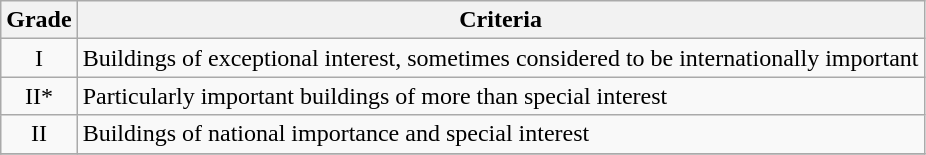<table class="wikitable" border="1">
<tr>
<th>Grade</th>
<th>Criteria</th>
</tr>
<tr>
<td align="center" >I</td>
<td>Buildings of exceptional interest, sometimes considered to be internationally important</td>
</tr>
<tr>
<td align="center" >II*</td>
<td>Particularly important buildings of more than special interest</td>
</tr>
<tr>
<td align="center" >II</td>
<td>Buildings of national importance and special interest</td>
</tr>
<tr>
</tr>
</table>
